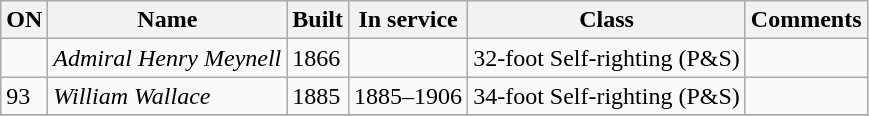<table class="wikitable">
<tr>
<th>ON</th>
<th>Name</th>
<th>Built</th>
<th>In service</th>
<th>Class</th>
<th>Comments</th>
</tr>
<tr>
<td></td>
<td><em>Admiral Henry Meynell</em></td>
<td>1866</td>
<td></td>
<td>32-foot Self-righting (P&S)</td>
<td></td>
</tr>
<tr>
<td>93</td>
<td><em>William Wallace</em></td>
<td>1885</td>
<td>1885–1906</td>
<td>34-foot Self-righting (P&S)</td>
<td></td>
</tr>
<tr>
</tr>
</table>
